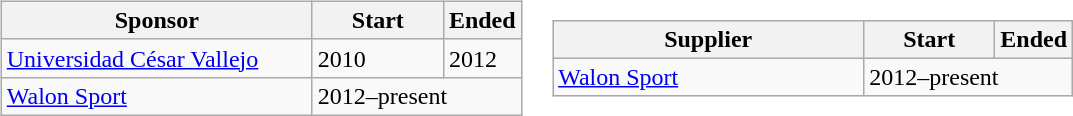<table>
<tr>
<td><br><table class="wikitable">
<tr>
<th width="200">Sponsor</th>
<th width="80">Start</th>
<th>Ended</th>
</tr>
<tr>
<td> <a href='#'>Universidad César Vallejo</a></td>
<td>2010</td>
<td>2012</td>
</tr>
<tr>
<td> <a href='#'>Walon Sport</a></td>
<td colspan="2">2012–present</td>
</tr>
</table>
</td>
<td><br><table class="wikitable">
<tr>
<th width="200">Supplier</th>
<th width="80">Start</th>
<th>Ended</th>
</tr>
<tr>
<td> <a href='#'>Walon Sport</a></td>
<td colspan="2">2012–present</td>
</tr>
</table>
</td>
</tr>
</table>
